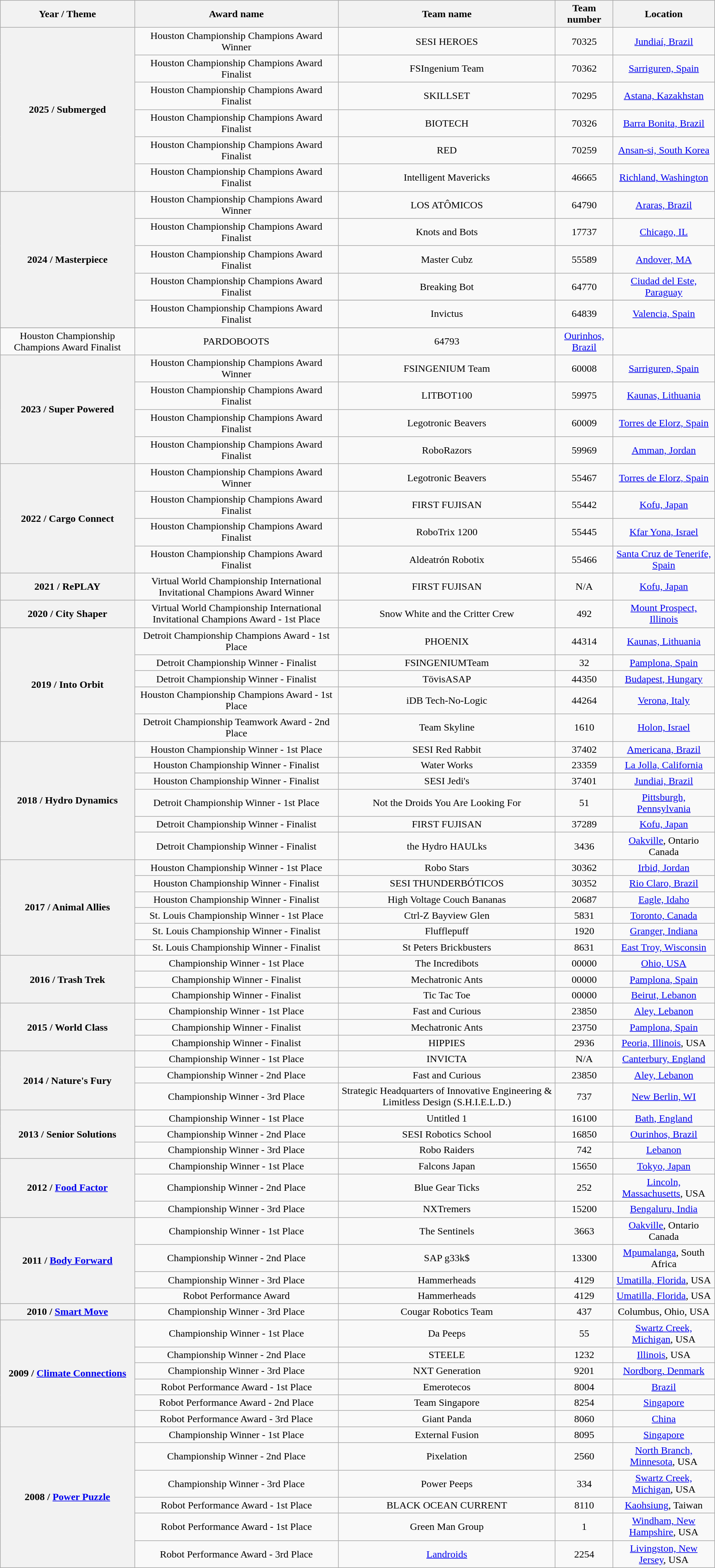<table class="wikitable"  style="width:90%; text-align:center;">
<tr>
<th>Year / Theme</th>
<th>Award name</th>
<th>Team name</th>
<th>Team number</th>
<th>Location</th>
</tr>
<tr>
<th rowspan="6">2025 / Submerged</th>
<td>Houston Championship Champions Award Winner</td>
<td>SESI HEROES</td>
<td>70325</td>
<td><a href='#'> Jundiaí, Brazil</a></td>
</tr>
<tr>
<td>Houston Championship Champions Award Finalist</td>
<td>FSIngenium Team</td>
<td>70362</td>
<td><a href='#'> Sarriguren, Spain</a></td>
</tr>
<tr>
<td>Houston Championship Champions Award Finalist</td>
<td>SKILLSET</td>
<td>70295</td>
<td><a href='#'> Astana, Kazakhstan</a></td>
</tr>
<tr>
<td>Houston Championship Champions Award Finalist</td>
<td>BIOTECH</td>
<td>70326</td>
<td><a href='#'> Barra Bonita, Brazil</a></td>
</tr>
<tr>
<td>Houston Championship Champions Award Finalist</td>
<td>RED</td>
<td>70259</td>
<td><a href='#'> Ansan-si, South Korea</a></td>
</tr>
<tr>
<td>Houston Championship Champions Award Finalist</td>
<td>Intelligent Mavericks</td>
<td>46665</td>
<td><a href='#'> Richland, Washington</a></td>
</tr>
<tr>
<th rowspan="6">2024 / Masterpiece</th>
<td>Houston Championship Champions Award Winner</td>
<td>LOS ATÔMICOS</td>
<td>64790</td>
<td><a href='#'> Araras, Brazil</a></td>
</tr>
<tr>
<td>Houston Championship Champions Award Finalist</td>
<td>Knots and Bots</td>
<td>17737</td>
<td><a href='#'> Chicago, IL</a></td>
</tr>
<tr>
<td>Houston Championship Champions Award Finalist</td>
<td>Master Cubz</td>
<td>55589</td>
<td><a href='#'> Andover, MA</a></td>
</tr>
<tr>
<td>Houston Championship Champions Award Finalist</td>
<td>Breaking Bot</td>
<td>64770</td>
<td><a href='#'> Ciudad del Este, Paraguay</a></td>
</tr>
<tr>
</tr>
<tr>
<td>Houston Championship Champions Award Finalist</td>
<td>Invictus</td>
<td>64839</td>
<td><a href='#'> Valencia, Spain</a></td>
</tr>
<tr>
</tr>
<tr>
<td>Houston Championship Champions Award Finalist</td>
<td>PARDOBOOTS</td>
<td>64793</td>
<td><a href='#'> Ourinhos, Brazil</a></td>
</tr>
<tr>
<th rowspan="4">2023 / Super Powered</th>
<td>Houston Championship Champions Award Winner</td>
<td>FSINGENIUM Team</td>
<td>60008</td>
<td><a href='#'> Sarriguren, Spain</a></td>
</tr>
<tr>
<td>Houston Championship Champions Award Finalist</td>
<td>LITBOT100</td>
<td>59975</td>
<td><a href='#'> Kaunas, Lithuania</a></td>
</tr>
<tr>
<td>Houston Championship Champions Award Finalist</td>
<td>Legotronic Beavers</td>
<td>60009</td>
<td><a href='#'> Torres de Elorz, Spain</a></td>
</tr>
<tr>
<td>Houston Championship Champions Award Finalist</td>
<td>RoboRazors</td>
<td>59969</td>
<td><a href='#'> Amman, Jordan</a></td>
</tr>
<tr>
<th rowspan="4">2022 / Cargo Connect</th>
<td>Houston Championship Champions Award Winner</td>
<td>Legotronic Beavers</td>
<td>55467</td>
<td><a href='#'>Torres de Elorz, Spain</a></td>
</tr>
<tr>
<td>Houston Championship Champions Award Finalist</td>
<td>FIRST FUJISAN</td>
<td>55442</td>
<td><a href='#'>Kofu, Japan</a></td>
</tr>
<tr>
<td>Houston Championship Champions Award Finalist</td>
<td>RoboTrix 1200</td>
<td>55445</td>
<td><a href='#'>Kfar Yona, Israel</a></td>
</tr>
<tr>
<td>Houston Championship Champions Award Finalist</td>
<td>Aldeatrón Robotix</td>
<td>55466</td>
<td><a href='#'>Santa Cruz de Tenerife, Spain</a></td>
</tr>
<tr>
<th>2021 / RePLAY</th>
<td>Virtual World Championship International Invitational Champions Award Winner</td>
<td>FIRST FUJISAN</td>
<td>N/A</td>
<td><a href='#'>Kofu, Japan</a></td>
</tr>
<tr>
<th>2020 / City Shaper</th>
<td>Virtual World Championship International Invitational Champions Award - 1st Place</td>
<td>Snow White and the Critter Crew</td>
<td>492</td>
<td><a href='#'>Mount Prospect, Illinois</a></td>
</tr>
<tr>
<th rowspan="5">2019 / Into Orbit</th>
<td>Detroit Championship Champions Award - 1st Place</td>
<td>PHOENIX</td>
<td>44314</td>
<td><a href='#'>Kaunas, Lithuania</a></td>
</tr>
<tr>
<td>Detroit Championship Winner - Finalist</td>
<td>FSINGENIUMTeam</td>
<td>32</td>
<td><a href='#'>Pamplona, Spain</a></td>
</tr>
<tr>
<td>Detroit Championship Winner - Finalist</td>
<td>TövisASAP</td>
<td>44350</td>
<td><a href='#'>Budapest, Hungary</a></td>
</tr>
<tr>
<td>Houston Championship Champions Award - 1st Place</td>
<td>iDB Tech-No-Logic</td>
<td>44264</td>
<td><a href='#'>Verona, Italy</a></td>
</tr>
<tr>
<td>Detroit Championship Teamwork Award - 2nd Place</td>
<td>Team Skyline</td>
<td>1610</td>
<td><a href='#'>Holon, Israel</a></td>
</tr>
<tr>
<th rowspan="6">2018 / Hydro Dynamics</th>
<td>Houston Championship Winner - 1st Place</td>
<td>SESI Red Rabbit</td>
<td>37402</td>
<td><a href='#'>Americana, Brazil</a></td>
</tr>
<tr>
<td>Houston Championship Winner - Finalist</td>
<td>Water Works</td>
<td>23359</td>
<td><a href='#'>La Jolla, California</a></td>
</tr>
<tr>
<td>Houston Championship Winner - Finalist</td>
<td>SESI Jedi's</td>
<td>37401</td>
<td><a href='#'>Jundiai, Brazil</a></td>
</tr>
<tr>
<td>Detroit Championship Winner - 1st Place</td>
<td>Not the Droids You Are Looking For</td>
<td>51</td>
<td><a href='#'>Pittsburgh, Pennsylvania</a></td>
</tr>
<tr>
<td>Detroit Championship Winner - Finalist</td>
<td>FIRST FUJISAN</td>
<td>37289</td>
<td><a href='#'>Kofu, Japan</a></td>
</tr>
<tr>
<td>Detroit Championship Winner - Finalist</td>
<td>the Hydro HAULks</td>
<td>3436</td>
<td><a href='#'>Oakville</a>, Ontario Canada</td>
</tr>
<tr>
<th rowspan="6">2017 / Animal Allies</th>
<td>Houston Championship Winner - 1st Place</td>
<td>Robo Stars</td>
<td>30362</td>
<td><a href='#'>Irbid, Jordan</a></td>
</tr>
<tr>
<td>Houston Championship Winner - Finalist</td>
<td>SESI THUNDERBÓTICOS</td>
<td>30352</td>
<td><a href='#'>Rio Claro, Brazil</a></td>
</tr>
<tr>
<td>Houston Championship Winner - Finalist</td>
<td>High Voltage Couch Bananas</td>
<td>20687</td>
<td><a href='#'>Eagle, Idaho</a></td>
</tr>
<tr>
<td>St. Louis Championship Winner - 1st Place</td>
<td>Ctrl-Z Bayview Glen</td>
<td>5831</td>
<td><a href='#'>Toronto, Canada</a></td>
</tr>
<tr>
<td>St. Louis Championship Winner - Finalist</td>
<td>Flufflepuff</td>
<td>1920</td>
<td><a href='#'>Granger, Indiana</a></td>
</tr>
<tr>
<td>St. Louis Championship Winner - Finalist</td>
<td>St Peters Brickbusters</td>
<td>8631</td>
<td><a href='#'>East Troy, Wisconsin</a></td>
</tr>
<tr>
<th rowspan="3">2016 / Trash Trek</th>
<td>Championship Winner - 1st Place</td>
<td>The Incredibots</td>
<td>00000</td>
<td><a href='#'>Ohio, USA</a></td>
</tr>
<tr>
<td>Championship Winner - Finalist</td>
<td>Mechatronic Ants</td>
<td>00000</td>
<td><a href='#'>Pamplona, Spain</a></td>
</tr>
<tr>
<td>Championship Winner - Finalist</td>
<td>Tic Tac Toe</td>
<td>00000</td>
<td><a href='#'>Beirut, Lebanon</a></td>
</tr>
<tr>
<th rowspan="3">2015 / World Class</th>
<td>Championship Winner - 1st Place</td>
<td>Fast and Curious</td>
<td>23850</td>
<td><a href='#'>Aley, Lebanon</a></td>
</tr>
<tr>
<td>Championship Winner - Finalist</td>
<td>Mechatronic Ants</td>
<td>23750</td>
<td><a href='#'>Pamplona, Spain</a></td>
</tr>
<tr>
<td>Championship Winner - Finalist</td>
<td>HIPPIES</td>
<td>2936</td>
<td><a href='#'>Peoria, Illinois</a>, USA</td>
</tr>
<tr>
<th rowspan="3">2014 / Nature's Fury</th>
<td>Championship Winner - 1st Place</td>
<td>INVICTA</td>
<td>N/A</td>
<td><a href='#'>Canterbury, England</a></td>
</tr>
<tr>
<td>Championship Winner - 2nd Place</td>
<td>Fast and Curious</td>
<td>23850</td>
<td><a href='#'>Aley, Lebanon</a></td>
</tr>
<tr>
<td>Championship Winner - 3rd Place</td>
<td>Strategic Headquarters of Innovative Engineering & Limitless Design (S.H.I.E.L.D.)</td>
<td>737</td>
<td><a href='#'>New Berlin, WI</a></td>
</tr>
<tr>
<th rowspan="3">2013 / Senior Solutions</th>
<td>Championship Winner - 1st Place</td>
<td>Untitled 1</td>
<td>16100</td>
<td><a href='#'>Bath, England</a></td>
</tr>
<tr>
<td>Championship Winner - 2nd Place</td>
<td>SESI Robotics School</td>
<td>16850</td>
<td><a href='#'>Ourinhos, Brazil</a></td>
</tr>
<tr>
<td>Championship Winner - 3rd Place</td>
<td>Robo Raiders</td>
<td>742</td>
<td><a href='#'>Lebanon</a></td>
</tr>
<tr>
<th rowspan="3">2012 / <a href='#'>Food Factor</a></th>
<td>Championship Winner - 1st Place</td>
<td>Falcons Japan</td>
<td>15650</td>
<td><a href='#'>Tokyo, Japan</a></td>
</tr>
<tr>
<td>Championship Winner - 2nd Place</td>
<td>Blue Gear Ticks</td>
<td>252</td>
<td><a href='#'>Lincoln, Massachusetts</a>, USA</td>
</tr>
<tr>
<td>Championship Winner - 3rd Place</td>
<td>NXTremers</td>
<td>15200</td>
<td><a href='#'>Bengaluru, India</a></td>
</tr>
<tr>
<th rowspan="4">2011 / <a href='#'>Body Forward</a></th>
<td>Championship Winner - 1st Place</td>
<td>The Sentinels</td>
<td>3663</td>
<td><a href='#'>Oakville</a>, Ontario Canada</td>
</tr>
<tr>
<td>Championship Winner - 2nd Place</td>
<td>SAP g33k$</td>
<td>13300</td>
<td><a href='#'>Mpumalanga</a>, South Africa</td>
</tr>
<tr>
<td>Championship Winner - 3rd Place</td>
<td>Hammerheads</td>
<td>4129</td>
<td><a href='#'>Umatilla, Florida</a>, USA</td>
</tr>
<tr>
<td>Robot Performance Award</td>
<td>Hammerheads</td>
<td>4129</td>
<td><a href='#'>Umatilla, Florida</a>, USA</td>
</tr>
<tr>
<th>2010 / <a href='#'>Smart Move</a></th>
<td>Championship Winner - 3rd Place</td>
<td>Cougar Robotics Team</td>
<td>437</td>
<td>Columbus, Ohio, USA</td>
</tr>
<tr>
<th rowspan="6">2009 / <a href='#'>Climate Connections</a></th>
<td>Championship Winner - 1st Place</td>
<td>Da Peeps</td>
<td>55</td>
<td><a href='#'>Swartz Creek, Michigan</a>, USA</td>
</tr>
<tr>
<td>Championship Winner - 2nd Place</td>
<td>STEELE</td>
<td>1232</td>
<td><a href='#'>Illinois</a>, USA</td>
</tr>
<tr>
<td>Championship Winner - 3rd Place</td>
<td>NXT Generation</td>
<td>9201</td>
<td><a href='#'>Nordborg, Denmark</a></td>
</tr>
<tr>
<td>Robot Performance Award - 1st Place</td>
<td>Emerotecos</td>
<td>8004</td>
<td><a href='#'>Brazil</a></td>
</tr>
<tr>
<td>Robot Performance Award - 2nd Place</td>
<td>Team Singapore</td>
<td>8254</td>
<td><a href='#'>Singapore</a></td>
</tr>
<tr>
<td>Robot Performance Award - 3rd Place</td>
<td>Giant Panda</td>
<td>8060</td>
<td><a href='#'>China</a></td>
</tr>
<tr>
<th rowspan="6">2008 / <a href='#'>Power Puzzle</a></th>
<td>Championship Winner - 1st Place</td>
<td>External Fusion</td>
<td>8095</td>
<td><a href='#'>Singapore</a></td>
</tr>
<tr>
<td>Championship Winner - 2nd Place</td>
<td>Pixelation</td>
<td>2560</td>
<td><a href='#'>North Branch, Minnesota</a>, USA</td>
</tr>
<tr>
<td>Championship Winner - 3rd Place</td>
<td>Power Peeps</td>
<td>334</td>
<td><a href='#'>Swartz Creek, Michigan</a>, USA</td>
</tr>
<tr>
<td>Robot Performance Award - 1st Place</td>
<td>BLACK OCEAN CURRENT</td>
<td>8110</td>
<td><a href='#'>Kaohsiung</a>, Taiwan</td>
</tr>
<tr>
<td>Robot Performance Award - 1st Place</td>
<td>Green Man Group</td>
<td>1</td>
<td><a href='#'>Windham, New Hampshire</a>, USA</td>
</tr>
<tr>
<td>Robot Performance Award - 3rd Place</td>
<td><a href='#'>Landroids</a></td>
<td>2254</td>
<td><a href='#'>Livingston, New Jersey</a>, USA</td>
</tr>
</table>
